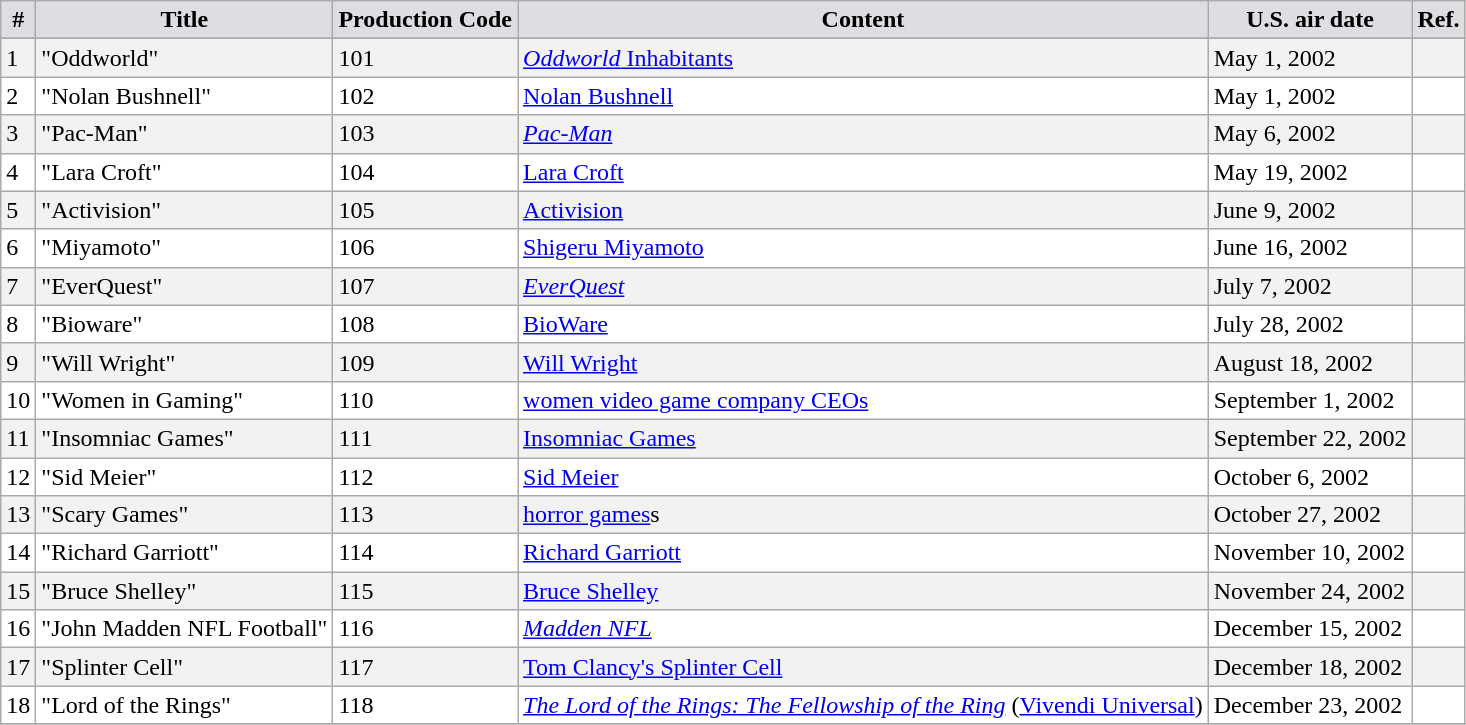<table class="wikitable">
<tr>
<th style="background-color: #DEDDE2">#</th>
<th style="background-color: #DEDDE2">Title</th>
<th style="background-color: #DEDDE2">Production Code</th>
<th style="background-color: #DEDDE2">Content</th>
<th style="background-color: #DEDDE2">U.S. air date</th>
<th style="background-color: #DEDDE2">Ref.</th>
</tr>
<tr style="background-color: #F2F2F2;" |>
</tr>
<tr style="background-color: #F2F2F2;" |>
<td>1</td>
<td>"Oddworld"</td>
<td>101</td>
<td><a href='#'><em>Oddworld</em> Inhabitants</a></td>
<td>May 1, 2002</td>
<td></td>
</tr>
<tr style="background-color: #FFFFFF;" |>
<td>2</td>
<td>"Nolan Bushnell"</td>
<td>102</td>
<td><a href='#'>Nolan Bushnell</a></td>
<td>May 1, 2002</td>
<td></td>
</tr>
<tr style="background-color: #F2F2F2;" |>
<td>3</td>
<td>"Pac-Man"</td>
<td>103</td>
<td><em><a href='#'>Pac-Man</a></em></td>
<td>May 6, 2002</td>
<td></td>
</tr>
<tr style="background-color: #FFFFFF;" |>
<td>4</td>
<td>"Lara Croft"</td>
<td>104</td>
<td><a href='#'>Lara Croft</a></td>
<td>May 19, 2002</td>
<td></td>
</tr>
<tr style="background-color: #F2F2F2;" |>
<td>5</td>
<td>"Activision"</td>
<td>105</td>
<td><a href='#'>Activision</a></td>
<td>June 9, 2002</td>
<td></td>
</tr>
<tr style="background-color: #FFFFFF;" |>
<td>6</td>
<td>"Miyamoto"</td>
<td>106</td>
<td><a href='#'>Shigeru Miyamoto</a></td>
<td>June 16, 2002</td>
<td></td>
</tr>
<tr style="background-color: #F2F2F2;" |>
<td>7</td>
<td>"EverQuest"</td>
<td>107</td>
<td><em><a href='#'>EverQuest</a></em></td>
<td>July 7, 2002</td>
<td></td>
</tr>
<tr style="background-color: #FFFFFF;" |>
<td>8</td>
<td>"Bioware"</td>
<td>108</td>
<td><a href='#'>BioWare</a></td>
<td>July 28, 2002</td>
<td></td>
</tr>
<tr style="background-color: #F2F2F2;" |>
<td>9</td>
<td>"Will Wright"</td>
<td>109</td>
<td><a href='#'>Will Wright</a></td>
<td>August 18, 2002</td>
<td></td>
</tr>
<tr style="background-color: #FFFFFF;" |>
<td>10</td>
<td>"Women in Gaming"</td>
<td>110</td>
<td><a href='#'>women video game company CEOs</a></td>
<td>September 1, 2002</td>
<td></td>
</tr>
<tr style="background-color: #F2F2F2;" |>
<td>11</td>
<td>"Insomniac Games"</td>
<td>111</td>
<td><a href='#'>Insomniac Games</a></td>
<td>September 22, 2002</td>
<td></td>
</tr>
<tr style="background-color: #FFFFFF;" |>
<td>12</td>
<td>"Sid Meier"</td>
<td>112</td>
<td><a href='#'>Sid Meier</a></td>
<td>October 6, 2002</td>
<td></td>
</tr>
<tr style="background-color: #F2F2F2;" |>
<td>13</td>
<td>"Scary Games"</td>
<td>113</td>
<td><a href='#'>horror games</a>s</td>
<td>October 27, 2002</td>
<td></td>
</tr>
<tr style="background-color: #FFFFFF;" |>
<td>14</td>
<td>"Richard Garriott"</td>
<td>114</td>
<td><a href='#'>Richard Garriott</a></td>
<td>November 10, 2002</td>
<td></td>
</tr>
<tr style="background-color: #F2F2F2;" |>
<td>15</td>
<td>"Bruce Shelley"</td>
<td>115</td>
<td><a href='#'>Bruce Shelley</a></td>
<td>November 24, 2002</td>
<td></td>
</tr>
<tr style="background-color: #FFFFFF;" |>
<td>16</td>
<td>"John Madden NFL Football"</td>
<td>116</td>
<td><em><a href='#'>Madden NFL</a></em></td>
<td>December 15, 2002</td>
<td></td>
</tr>
<tr style="background-color: #F2F2F2;" |>
<td>17</td>
<td>"Splinter Cell"</td>
<td>117</td>
<td><a href='#'>Tom Clancy's Splinter Cell</a></td>
<td>December 18, 2002</td>
<td></td>
</tr>
<tr style="background-color: #FFFFFF;" |>
<td>18</td>
<td>"Lord of the Rings"</td>
<td>118</td>
<td><em><a href='#'>The Lord of the Rings: The Fellowship of the Ring</a></em> (<a href='#'>Vivendi Universal</a>)</td>
<td>December 23, 2002</td>
<td></td>
</tr>
<tr style="background-color: #F2F2F2;" |>
</tr>
</table>
